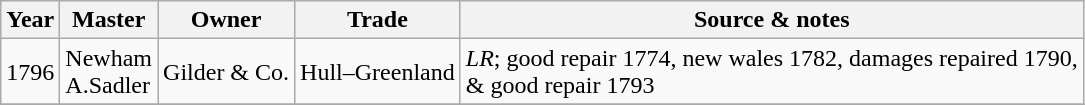<table class=" wikitable">
<tr>
<th>Year</th>
<th>Master</th>
<th>Owner</th>
<th>Trade</th>
<th>Source & notes</th>
</tr>
<tr>
<td>1796</td>
<td>Newham<br>A.Sadler</td>
<td>Gilder & Co.</td>
<td>Hull–Greenland</td>
<td><em>LR</em>; good repair 1774, new wales 1782, damages repaired 1790,<br> & good repair 1793</td>
</tr>
<tr>
</tr>
</table>
